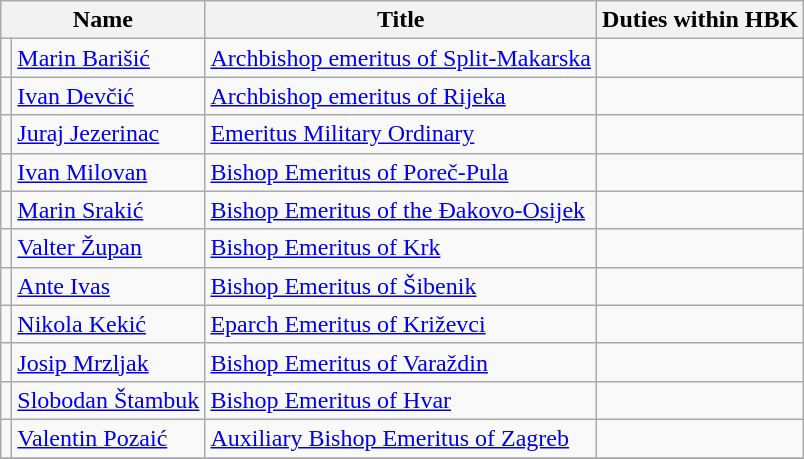<table class="wikitable sortable" style="text-align:left">
<tr>
<th colspan="2">Name</th>
<th>Title</th>
<th>Duties within HBK</th>
</tr>
<tr>
<td></td>
<td><a href='#'>Marin Barišić</a></td>
<td><a href='#'>Archbishop emeritus of Split-Makarska</a></td>
<td></td>
</tr>
<tr>
<td></td>
<td><a href='#'>Ivan Devčić</a></td>
<td><a href='#'>Archbishop emeritus of Rijeka</a></td>
<td></td>
</tr>
<tr>
<td></td>
<td><a href='#'>Juraj Jezerinac</a></td>
<td><a href='#'>Emeritus Military Ordinary</a></td>
<td></td>
</tr>
<tr>
<td></td>
<td><a href='#'>Ivan Milovan</a></td>
<td><a href='#'>Bishop Emeritus of Poreč-Pula</a></td>
<td></td>
</tr>
<tr>
<td></td>
<td><a href='#'>Marin Srakić</a></td>
<td><a href='#'>Bishop Emeritus of the Đakovo-Osijek</a></td>
<td></td>
</tr>
<tr>
<td></td>
<td><a href='#'>Valter Župan</a></td>
<td><a href='#'>Bishop Emeritus of Krk</a></td>
<td></td>
</tr>
<tr>
<td></td>
<td><a href='#'>Ante Ivas</a></td>
<td><a href='#'>Bishop Emeritus of Šibenik</a></td>
<td></td>
</tr>
<tr>
<td></td>
<td><a href='#'>Nikola Kekić</a></td>
<td><a href='#'>Eparch Emeritus of Križevci</a></td>
<td></td>
</tr>
<tr>
<td></td>
<td><a href='#'>Josip Mrzljak</a></td>
<td><a href='#'>Bishop Emeritus of Varaždin</a></td>
<td></td>
</tr>
<tr>
<td></td>
<td><a href='#'>Slobodan Štambuk</a></td>
<td><a href='#'>Bishop Emeritus of Hvar</a></td>
<td></td>
</tr>
<tr>
<td></td>
<td><a href='#'>Valentin Pozaić</a></td>
<td><a href='#'>Auxiliary Bishop Emeritus of Zagreb</a></td>
<td></td>
</tr>
<tr>
</tr>
</table>
